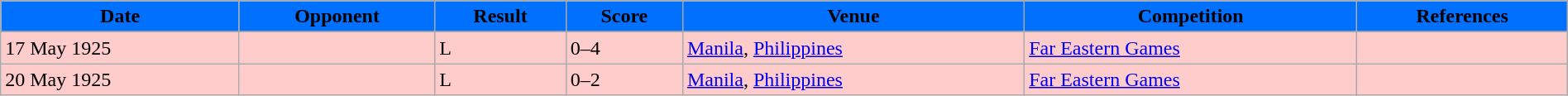<table width=100% class="wikitable">
<tr>
<th style="background:#0070FF;"><span>Date</span></th>
<th style="background:#0070FF;"><span>Opponent</span></th>
<th style="background:#0070FF;"><span>Result</span></th>
<th style="background:#0070FF;"><span>Score</span></th>
<th style="background:#0070FF;"><span>Venue</span></th>
<th style="background:#0070FF;"><span>Competition</span></th>
<th style="background:#0070FF;"><span>References</span></th>
</tr>
<tr>
</tr>
<tr style="background:#FCC;">
<td>17 May 1925</td>
<td></td>
<td>L</td>
<td>0–4</td>
<td> <a href='#'>Manila</a>, <a href='#'>Philippines</a></td>
<td><a href='#'>Far Eastern Games</a></td>
<td></td>
</tr>
<tr style="background:#FCC;">
<td>20 May 1925</td>
<td></td>
<td>L</td>
<td>0–2</td>
<td> <a href='#'>Manila</a>, <a href='#'>Philippines</a></td>
<td><a href='#'>Far Eastern Games</a></td>
<td></td>
</tr>
</table>
